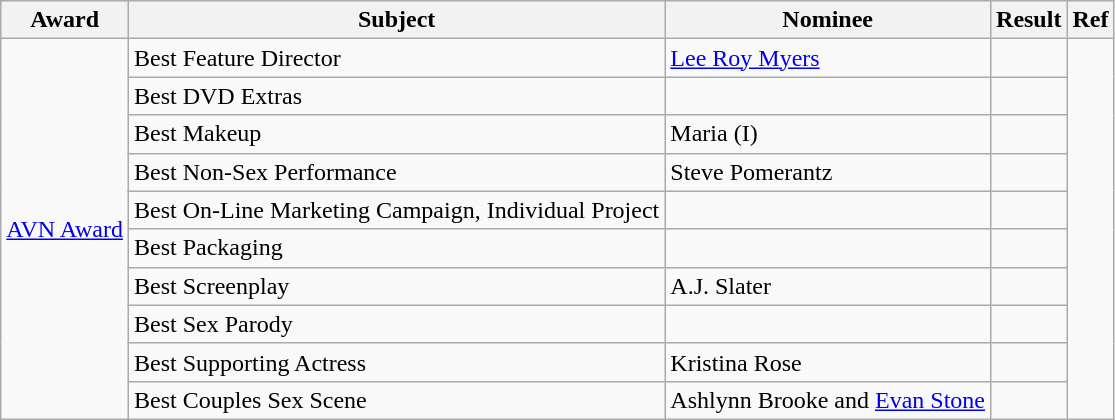<table class="wikitable" border="1">
<tr>
<th>Award</th>
<th>Subject</th>
<th>Nominee</th>
<th>Result</th>
<th>Ref</th>
</tr>
<tr>
<td rowspan=10><a href='#'>AVN Award</a></td>
<td>Best Feature Director</td>
<td><a href='#'>Lee Roy Myers</a></td>
<td></td>
<td rowspan=10 align=center></td>
</tr>
<tr>
<td>Best DVD Extras</td>
<td></td>
<td></td>
</tr>
<tr>
<td>Best Makeup</td>
<td>Maria (I)</td>
<td></td>
</tr>
<tr>
<td>Best Non-Sex Performance</td>
<td>Steve Pomerantz</td>
<td></td>
</tr>
<tr>
<td>Best On-Line Marketing Campaign, Individual Project</td>
<td></td>
<td></td>
</tr>
<tr>
<td>Best Packaging</td>
<td></td>
<td></td>
</tr>
<tr>
<td>Best Screenplay</td>
<td>A.J. Slater</td>
<td></td>
</tr>
<tr>
<td>Best Sex Parody</td>
<td></td>
<td></td>
</tr>
<tr>
<td>Best Supporting Actress</td>
<td>Kristina Rose</td>
<td></td>
</tr>
<tr>
<td>Best Couples Sex Scene</td>
<td>Ashlynn Brooke and <a href='#'>Evan Stone</a></td>
<td></td>
</tr>
</table>
